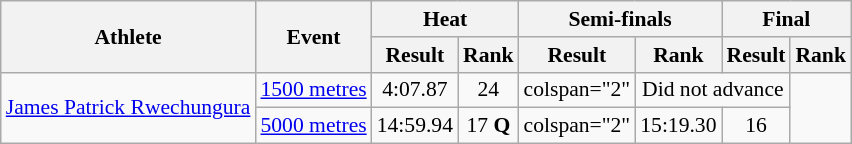<table class="wikitable" style="font-size:90%; text-align:center">
<tr>
<th rowspan="2">Athlete</th>
<th rowspan="2">Event</th>
<th colspan="2">Heat</th>
<th colspan="2">Semi-finals</th>
<th colspan="2">Final</th>
</tr>
<tr>
<th>Result</th>
<th>Rank</th>
<th>Result</th>
<th>Rank</th>
<th>Result</th>
<th>Rank</th>
</tr>
<tr>
<td align="left" rowspan=2><a href='#'>James Patrick Rwechungura</a></td>
<td align="left"><a href='#'>1500 metres</a></td>
<td>4:07.87</td>
<td>24</td>
<td>colspan="2" </td>
<td colspan="2">Did not advance</td>
</tr>
<tr>
<td align="left"><a href='#'>5000 metres</a></td>
<td>14:59.94</td>
<td>17 <strong>Q</strong></td>
<td>colspan="2" </td>
<td>15:19.30</td>
<td>16</td>
</tr>
</table>
